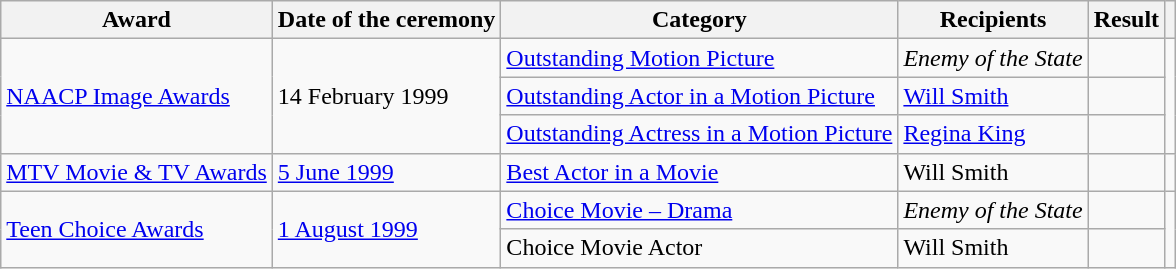<table class="wikitable plainrowheaders sortable">
<tr>
<th scope="col">Award</th>
<th scope="col">Date of the ceremony</th>
<th scope="col">Category</th>
<th scope="col">Recipients</th>
<th scope="col">Result</th>
<th class="unsortable" scope="col"></th>
</tr>
<tr>
<td rowspan="3" scope="row"><a href='#'>NAACP Image Awards</a></td>
<td rowspan="3">14 February 1999</td>
<td><a href='#'>Outstanding Motion Picture</a></td>
<td><em>Enemy of the State</em></td>
<td></td>
<td rowspan="3"></td>
</tr>
<tr>
<td><a href='#'>Outstanding Actor in a Motion Picture</a></td>
<td><a href='#'>Will Smith</a></td>
<td></td>
</tr>
<tr>
<td><a href='#'>Outstanding Actress in a Motion Picture</a></td>
<td><a href='#'>Regina King</a></td>
<td></td>
</tr>
<tr>
<td><a href='#'>MTV Movie & TV Awards</a></td>
<td><a href='#'>5 June 1999</a></td>
<td><a href='#'>Best Actor in a Movie</a></td>
<td>Will Smith</td>
<td></td>
<td></td>
</tr>
<tr>
<td rowspan="2"><a href='#'>Teen Choice Awards</a></td>
<td rowspan="2"><a href='#'>1 August 1999</a></td>
<td><a href='#'>Choice Movie – Drama</a></td>
<td><em>Enemy of the State</em></td>
<td></td>
<td rowspan="2"></td>
</tr>
<tr>
<td>Choice Movie Actor</td>
<td>Will Smith</td>
<td></td>
</tr>
</table>
